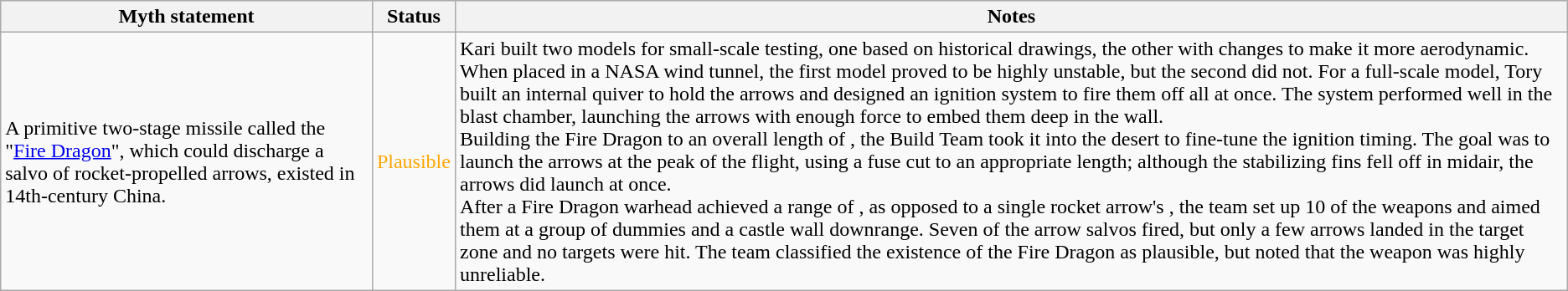<table class="wikitable plainrowheaders">
<tr>
<th>Myth statement</th>
<th>Status</th>
<th>Notes</th>
</tr>
<tr>
<td>A primitive two-stage missile called the "<a href='#'>Fire Dragon</a>", which could discharge a salvo of rocket-propelled arrows, existed in 14th-century China.</td>
<td style="color:orange">Plausible</td>
<td>Kari built two models for small-scale testing, one based on historical drawings, the other with changes to make it more aerodynamic. When placed in a NASA wind tunnel, the first model proved to be highly unstable, but the second did not. For a full-scale model, Tory built an internal quiver to hold the arrows and designed an ignition system to fire them off all at once. The system performed well in the blast chamber, launching the arrows with enough force to embed them deep in the wall.<br>Building the Fire Dragon to an overall length of , the Build Team took it into the desert to fine-tune the ignition timing. The goal was to launch the arrows at the peak of the flight, using a fuse cut to an appropriate length; although the stabilizing fins fell off in midair, the arrows did launch at once.<br>After a Fire Dragon warhead achieved a range of , as opposed to a single rocket arrow's , the team set up 10 of the weapons and aimed them at a group of dummies and a castle wall  downrange. Seven of the arrow salvos fired, but only a few arrows landed in the target zone and no targets were hit. The team classified the existence of the Fire Dragon as plausible, but noted that the weapon was highly unreliable.</td>
</tr>
</table>
